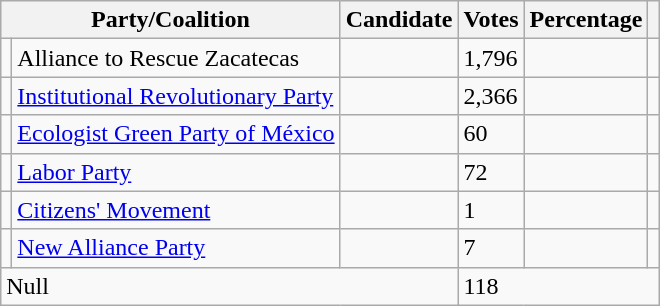<table class="wikitable">
<tr>
<th colspan="2"><strong>Party/Coalition</strong></th>
<th><strong>Candidate</strong></th>
<th><strong>Votes</strong></th>
<th><strong>Percentage</strong></th>
<th></th>
</tr>
<tr>
<td></td>
<td>Alliance to Rescue Zacatecas</td>
<td></td>
<td>1,796</td>
<td></td>
<td></td>
</tr>
<tr>
<td></td>
<td><a href='#'>Institutional Revolutionary Party</a></td>
<td></td>
<td>2,366</td>
<td></td>
<td></td>
</tr>
<tr>
<td></td>
<td><a href='#'>Ecologist Green Party of México</a></td>
<td></td>
<td>60</td>
<td></td>
<td></td>
</tr>
<tr>
<td></td>
<td><a href='#'>Labor Party</a></td>
<td></td>
<td>72</td>
<td></td>
<td></td>
</tr>
<tr>
<td></td>
<td><a href='#'>Citizens' Movement</a></td>
<td></td>
<td>1</td>
<td></td>
</tr>
<tr>
<td></td>
<td><a href='#'>New Alliance Party</a></td>
<td></td>
<td>7</td>
<td></td>
<td></td>
</tr>
<tr>
<td colspan="3">Null</td>
<td colspan="3">118</td>
</tr>
</table>
